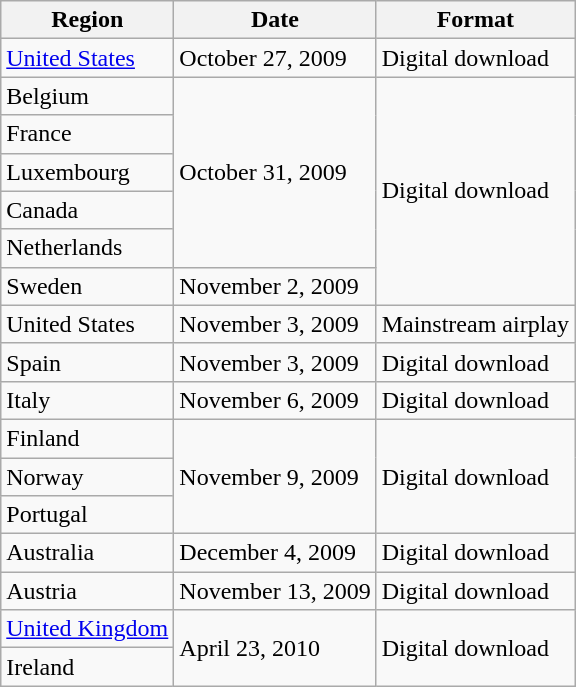<table class="wikitable sortable">
<tr>
<th>Region</th>
<th>Date</th>
<th>Format</th>
</tr>
<tr>
<td><a href='#'>United States</a></td>
<td>October 27, 2009</td>
<td>Digital download</td>
</tr>
<tr>
<td>Belgium</td>
<td rowspan="5">October 31, 2009</td>
<td rowspan="6">Digital download</td>
</tr>
<tr>
<td>France</td>
</tr>
<tr>
<td>Luxembourg</td>
</tr>
<tr>
<td>Canada</td>
</tr>
<tr>
<td>Netherlands</td>
</tr>
<tr>
<td>Sweden</td>
<td>November 2, 2009</td>
</tr>
<tr>
<td>United States</td>
<td>November 3, 2009</td>
<td>Mainstream airplay</td>
</tr>
<tr>
<td>Spain</td>
<td>November 3, 2009</td>
<td>Digital download</td>
</tr>
<tr>
<td>Italy</td>
<td>November 6, 2009</td>
<td>Digital download</td>
</tr>
<tr>
<td>Finland</td>
<td rowspan="3">November 9, 2009</td>
<td rowspan="3">Digital download</td>
</tr>
<tr>
<td>Norway</td>
</tr>
<tr>
<td>Portugal</td>
</tr>
<tr>
<td>Australia</td>
<td>December 4, 2009</td>
<td>Digital download</td>
</tr>
<tr>
<td>Austria</td>
<td>November 13, 2009</td>
<td>Digital download</td>
</tr>
<tr>
<td><a href='#'>United Kingdom</a></td>
<td rowspan="2">April 23, 2010</td>
<td rowspan="2">Digital download</td>
</tr>
<tr>
<td>Ireland</td>
</tr>
</table>
